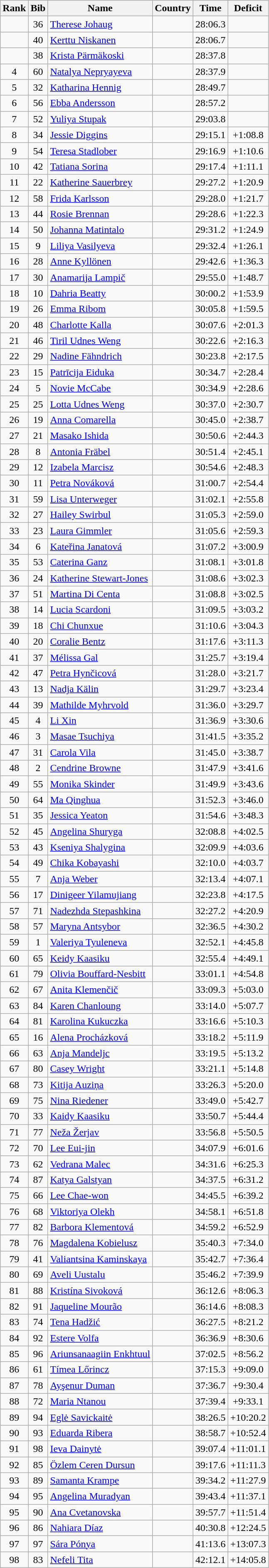<table class="wikitable sortable" style="text-align:center">
<tr>
<th>Rank</th>
<th>Bib</th>
<th>Name</th>
<th>Country</th>
<th>Time</th>
<th>Deficit</th>
</tr>
<tr>
<td></td>
<td>36</td>
<td align=left><a href='#'>Therese Johaug</a></td>
<td align=left></td>
<td>28:06.3</td>
<td></td>
</tr>
<tr>
<td></td>
<td>40</td>
<td align=left><a href='#'>Kerttu Niskanen</a></td>
<td align=left></td>
<td>28:06.7</td>
<td></td>
</tr>
<tr>
<td></td>
<td>38</td>
<td align=left><a href='#'>Krista Pärmäkoski</a></td>
<td align=left></td>
<td>28:37.8</td>
<td></td>
</tr>
<tr>
<td>4</td>
<td>60</td>
<td align=left><a href='#'>Natalya Nepryayeva</a></td>
<td align=left></td>
<td>28:37.9</td>
<td></td>
</tr>
<tr>
<td>5</td>
<td>32</td>
<td align=left><a href='#'>Katharina Hennig</a></td>
<td align=left></td>
<td>28:49.7</td>
<td></td>
</tr>
<tr>
<td>6</td>
<td>56</td>
<td align=left><a href='#'>Ebba Andersson</a></td>
<td align=left></td>
<td>28:57.2</td>
<td></td>
</tr>
<tr>
<td>7</td>
<td>52</td>
<td align=left><a href='#'>Yuliya Stupak</a></td>
<td align=left></td>
<td>29:03.8</td>
<td></td>
</tr>
<tr>
<td>8</td>
<td>34</td>
<td align=left><a href='#'>Jessie Diggins</a></td>
<td align=left></td>
<td>29:15.1</td>
<td>+1:08.8</td>
</tr>
<tr>
<td>9</td>
<td>54</td>
<td align=left><a href='#'>Teresa Stadlober</a></td>
<td align=left></td>
<td>29:16.9</td>
<td>+1:10.6</td>
</tr>
<tr>
<td>10</td>
<td>42</td>
<td align=left><a href='#'>Tatiana Sorina</a></td>
<td align=left></td>
<td>29:17.4</td>
<td>+1:11.1</td>
</tr>
<tr>
<td>11</td>
<td>22</td>
<td align=left><a href='#'>Katherine Sauerbrey</a></td>
<td align=left></td>
<td>29:27.2</td>
<td>+1:20.9</td>
</tr>
<tr>
<td>12</td>
<td>58</td>
<td align=left><a href='#'>Frida Karlsson</a></td>
<td align=left></td>
<td>29:28.0</td>
<td>+1:21.7</td>
</tr>
<tr>
<td>13</td>
<td>44</td>
<td align=left><a href='#'>Rosie Brennan</a></td>
<td align=left></td>
<td>29:28.6</td>
<td>+1:22.3</td>
</tr>
<tr>
<td>14</td>
<td>50</td>
<td align=left><a href='#'>Johanna Matintalo</a></td>
<td align=left></td>
<td>29:31.2</td>
<td>+1:24.9</td>
</tr>
<tr>
<td>15</td>
<td>9</td>
<td align=left><a href='#'>Liliya Vasilyeva</a></td>
<td align=left></td>
<td>29:32.4</td>
<td>+1:26.1</td>
</tr>
<tr>
<td>16</td>
<td>28</td>
<td align=left><a href='#'>Anne Kyllönen</a></td>
<td align=left></td>
<td>29:42.6</td>
<td>+1:36.3</td>
</tr>
<tr>
<td>17</td>
<td>30</td>
<td align=left><a href='#'>Anamarija Lampič</a></td>
<td align=left></td>
<td>29:55.0</td>
<td>+1:48.7</td>
</tr>
<tr>
<td>18</td>
<td>10</td>
<td align=left><a href='#'>Dahria Beatty</a></td>
<td align=left></td>
<td>30:00.2</td>
<td>+1:53.9</td>
</tr>
<tr>
<td>19</td>
<td>26</td>
<td align=left><a href='#'>Emma Ribom</a></td>
<td align=left></td>
<td>30:05.8</td>
<td>+1:59.5</td>
</tr>
<tr>
<td>20</td>
<td>48</td>
<td align=left><a href='#'>Charlotte Kalla</a></td>
<td align=left></td>
<td>30:07.6</td>
<td>+2:01.3</td>
</tr>
<tr>
<td>21</td>
<td>46</td>
<td align=left><a href='#'>Tiril Udnes Weng</a></td>
<td align=left></td>
<td>30:22.6</td>
<td>+2:16.3</td>
</tr>
<tr>
<td>22</td>
<td>29</td>
<td align=left><a href='#'>Nadine Fähndrich</a></td>
<td align=left></td>
<td>30:23.8</td>
<td>+2:17.5</td>
</tr>
<tr>
<td>23</td>
<td>15</td>
<td align=left><a href='#'>Patrīcija Eiduka</a></td>
<td align=left></td>
<td>30:34.7</td>
<td>+2:28.4</td>
</tr>
<tr>
<td>24</td>
<td>5</td>
<td align=left><a href='#'>Novie McCabe</a></td>
<td align=left></td>
<td>30:34.9</td>
<td>+2:28.6</td>
</tr>
<tr>
<td>25</td>
<td>25</td>
<td align=left><a href='#'>Lotta Udnes Weng</a></td>
<td align=left></td>
<td>30:37.0</td>
<td>+2:30.7</td>
</tr>
<tr>
<td>26</td>
<td>19</td>
<td align=left><a href='#'>Anna Comarella</a></td>
<td align=left></td>
<td>30:45.0</td>
<td>+2:38.7</td>
</tr>
<tr>
<td>27</td>
<td>21</td>
<td align=left><a href='#'>Masako Ishida</a></td>
<td align=left></td>
<td>30:50.6</td>
<td>+2:44.3</td>
</tr>
<tr>
<td>28</td>
<td>8</td>
<td align=left><a href='#'>Antonia Fräbel</a></td>
<td align=left></td>
<td>30:51.4</td>
<td>+2:45.1</td>
</tr>
<tr>
<td>29</td>
<td>12</td>
<td align=left><a href='#'>Izabela Marcisz</a></td>
<td align=left></td>
<td>30:54.6</td>
<td>+2:48.3</td>
</tr>
<tr>
<td>30</td>
<td>11</td>
<td align=left><a href='#'>Petra Nováková</a></td>
<td align=left></td>
<td>31:00.7</td>
<td>+2:54.4</td>
</tr>
<tr>
<td>31</td>
<td>59</td>
<td align=left><a href='#'>Lisa Unterweger</a></td>
<td align=left></td>
<td>31:02.1</td>
<td>+2:55.8</td>
</tr>
<tr>
<td>32</td>
<td>27</td>
<td align=left><a href='#'>Hailey Swirbul</a></td>
<td align=left></td>
<td>31:05.3</td>
<td>+2:59.0</td>
</tr>
<tr>
<td>33</td>
<td>23</td>
<td align=left><a href='#'>Laura Gimmler</a></td>
<td align=left></td>
<td>31:05.6</td>
<td>+2:59.3</td>
</tr>
<tr>
<td>34</td>
<td>6</td>
<td align=left><a href='#'>Kateřina Janatová</a></td>
<td align=left></td>
<td>31:07.2</td>
<td>+3:00.9</td>
</tr>
<tr>
<td>35</td>
<td>53</td>
<td align=left><a href='#'>Caterina Ganz</a></td>
<td align=left></td>
<td>31:08.1</td>
<td>+3:01.8</td>
</tr>
<tr>
<td>36</td>
<td>24</td>
<td align=left><a href='#'>Katherine Stewart-Jones</a></td>
<td align=left></td>
<td>31:08.6</td>
<td>+3:02.3</td>
</tr>
<tr>
<td>37</td>
<td>51</td>
<td align=left><a href='#'>Martina Di Centa</a></td>
<td align=left></td>
<td>31:08.8</td>
<td>+3:02.5</td>
</tr>
<tr>
<td>38</td>
<td>14</td>
<td align=left><a href='#'>Lucia Scardoni</a></td>
<td align=left></td>
<td>31:09.5</td>
<td>+3:03.2</td>
</tr>
<tr>
<td>39</td>
<td>18</td>
<td align=left><a href='#'>Chi Chunxue</a></td>
<td align=left></td>
<td>31:10.6</td>
<td>+3:04.3</td>
</tr>
<tr>
<td>40</td>
<td>20</td>
<td align=left><a href='#'>Coralie Bentz</a></td>
<td align=left></td>
<td>31:17.6</td>
<td>+3:11.3</td>
</tr>
<tr>
<td>41</td>
<td>37</td>
<td align=left><a href='#'>Mélissa Gal</a></td>
<td align=left></td>
<td>31:25.7</td>
<td>+3:19.4</td>
</tr>
<tr>
<td>42</td>
<td>47</td>
<td align=left><a href='#'>Petra Hynčicová</a></td>
<td align=left></td>
<td>31:28.0</td>
<td>+3:21.7</td>
</tr>
<tr>
<td>43</td>
<td>13</td>
<td align=left><a href='#'>Nadja Kälin</a></td>
<td align=left></td>
<td>31:29.7</td>
<td>+3:23.4</td>
</tr>
<tr>
<td>44</td>
<td>39</td>
<td align=left><a href='#'>Mathilde Myhrvold</a></td>
<td align=left></td>
<td>31:36.0</td>
<td>+3:29.7</td>
</tr>
<tr>
<td>45</td>
<td>4</td>
<td align=left><a href='#'>Li Xin</a></td>
<td align=left></td>
<td>31:36.9</td>
<td>+3:30.6</td>
</tr>
<tr>
<td>46</td>
<td>3</td>
<td align=left><a href='#'>Masae Tsuchiya</a></td>
<td align=left></td>
<td>31:41.5</td>
<td>+3:35.2</td>
</tr>
<tr>
<td>47</td>
<td>31</td>
<td align=left><a href='#'>Carola Vila</a></td>
<td align=left></td>
<td>31:45.0</td>
<td>+3:38.7</td>
</tr>
<tr>
<td>48</td>
<td>2</td>
<td align=left><a href='#'>Cendrine Browne</a></td>
<td align=left></td>
<td>31:47.9</td>
<td>+3:41.6</td>
</tr>
<tr>
<td>49</td>
<td>55</td>
<td align=left><a href='#'>Monika Skinder</a></td>
<td align=left></td>
<td>31:49.9</td>
<td>+3:43.6</td>
</tr>
<tr>
<td>50</td>
<td>64</td>
<td align=left><a href='#'>Ma Qinghua</a></td>
<td align=left></td>
<td>31:52.3</td>
<td>+3:46.0</td>
</tr>
<tr>
<td>51</td>
<td>35</td>
<td align=left><a href='#'>Jessica Yeaton</a></td>
<td align=left></td>
<td>31:54.6</td>
<td>+3:48.3</td>
</tr>
<tr>
<td>52</td>
<td>45</td>
<td align=left><a href='#'>Angelina Shuryga</a></td>
<td align=left></td>
<td>32:08.8</td>
<td>+4:02.5</td>
</tr>
<tr>
<td>53</td>
<td>43</td>
<td align=left><a href='#'>Kseniya Shalygina</a></td>
<td align=left></td>
<td>32:09.9</td>
<td>+4:03.6</td>
</tr>
<tr>
<td>54</td>
<td>49</td>
<td align=left><a href='#'>Chika Kobayashi</a></td>
<td align=left></td>
<td>32:10.0</td>
<td>+4:03.7</td>
</tr>
<tr>
<td>55</td>
<td>7</td>
<td align=left><a href='#'>Anja Weber</a></td>
<td align=left></td>
<td>32:13.4</td>
<td>+4:07.1</td>
</tr>
<tr>
<td>56</td>
<td>17</td>
<td align=left><a href='#'>Dinigeer Yilamujiang</a></td>
<td align=left></td>
<td>32:23.8</td>
<td>+4:17.5</td>
</tr>
<tr>
<td>57</td>
<td>71</td>
<td align=left><a href='#'>Nadezhda Stepashkina</a></td>
<td align=left></td>
<td>32:27.2</td>
<td>+4:20.9</td>
</tr>
<tr>
<td>58</td>
<td>57</td>
<td align=left><a href='#'>Maryna Antsybor</a></td>
<td align=left></td>
<td>32:36.5</td>
<td>+4:30.2</td>
</tr>
<tr>
<td>59</td>
<td>1</td>
<td align=left><a href='#'>Valeriya Tyuleneva</a></td>
<td align=left></td>
<td>32:52.1</td>
<td>+4:45.8</td>
</tr>
<tr>
<td>60</td>
<td>65</td>
<td align=left><a href='#'>Keidy Kaasiku</a></td>
<td align=left></td>
<td>32:55.4</td>
<td>+4:49.1</td>
</tr>
<tr>
<td>61</td>
<td>79</td>
<td align=left><a href='#'>Olivia Bouffard-Nesbitt</a></td>
<td align=left></td>
<td>33:01.1</td>
<td>+4:54.8</td>
</tr>
<tr>
<td>62</td>
<td>67</td>
<td align=left><a href='#'>Anita Klemenčič</a></td>
<td align=left></td>
<td>33:09.3</td>
<td>+5:03.0</td>
</tr>
<tr>
<td>63</td>
<td>84</td>
<td align=left><a href='#'>Karen Chanloung</a></td>
<td align=left></td>
<td>33:14.0</td>
<td>+5:07.7</td>
</tr>
<tr>
<td>64</td>
<td>81</td>
<td align=left><a href='#'>Karolina Kukuczka</a></td>
<td align=left></td>
<td>33:16.6</td>
<td>+5:10.3</td>
</tr>
<tr>
<td>65</td>
<td>16</td>
<td align=left><a href='#'>Alena Procházková</a></td>
<td align=left></td>
<td>33:18.2</td>
<td>+5:11.9</td>
</tr>
<tr>
<td>66</td>
<td>63</td>
<td align=left><a href='#'>Anja Mandeljc</a></td>
<td align=left></td>
<td>33:19.5</td>
<td>+5:13.2</td>
</tr>
<tr>
<td>67</td>
<td>80</td>
<td align=left><a href='#'>Casey Wright</a></td>
<td align=left></td>
<td>33:21.1</td>
<td>+5:14.8</td>
</tr>
<tr>
<td>68</td>
<td>73</td>
<td align=left><a href='#'>Kitija Auziņa</a></td>
<td align=left></td>
<td>33:26.3</td>
<td>+5:20.0</td>
</tr>
<tr>
<td>69</td>
<td>75</td>
<td align=left><a href='#'>Nina Riedener</a></td>
<td align=left></td>
<td>33:49.0</td>
<td>+5:42.7</td>
</tr>
<tr>
<td>70</td>
<td>33</td>
<td align=left><a href='#'>Kaidy Kaasiku</a></td>
<td align=left></td>
<td>33:50.7</td>
<td>+5:44.4</td>
</tr>
<tr>
<td>71</td>
<td>77</td>
<td align=left><a href='#'>Neža Žerjav</a></td>
<td align=left></td>
<td>33:56.8</td>
<td>+5:50.5</td>
</tr>
<tr>
<td>72</td>
<td>70</td>
<td align=left><a href='#'>Lee Eui-jin</a></td>
<td align=left></td>
<td>34:07.9</td>
<td>+6:01.6</td>
</tr>
<tr>
<td>73</td>
<td>62</td>
<td align=left><a href='#'>Vedrana Malec</a></td>
<td align=left></td>
<td>34:31.6</td>
<td>+6:25.3</td>
</tr>
<tr>
<td>74</td>
<td>87</td>
<td align=left><a href='#'>Katya Galstyan</a></td>
<td align=left></td>
<td>34:37.5</td>
<td>+6:31.2</td>
</tr>
<tr>
<td>75</td>
<td>66</td>
<td align=left><a href='#'>Lee Chae-won</a></td>
<td align=left></td>
<td>34:45.5</td>
<td>+6:39.2</td>
</tr>
<tr>
<td>76</td>
<td>68</td>
<td align=left><a href='#'>Viktoriya Olekh</a></td>
<td align=left></td>
<td>34:58.1</td>
<td>+6:51.8</td>
</tr>
<tr>
<td>77</td>
<td>82</td>
<td align=left><a href='#'>Barbora Klementová</a></td>
<td align=left></td>
<td>34:59.2</td>
<td>+6:52.9</td>
</tr>
<tr>
<td>78</td>
<td>76</td>
<td align=left><a href='#'>Magdalena Kobielusz</a></td>
<td align=left></td>
<td>35:40.3</td>
<td>+7:34.0</td>
</tr>
<tr>
<td>79</td>
<td>41</td>
<td align=left><a href='#'>Valiantsina Kaminskaya</a></td>
<td align=left></td>
<td>35:42.7</td>
<td>+7:36.4</td>
</tr>
<tr>
<td>80</td>
<td>69</td>
<td align=left><a href='#'>Aveli Uustalu</a></td>
<td align=left></td>
<td>35:46.2</td>
<td>+7:39.9</td>
</tr>
<tr>
<td>81</td>
<td>88</td>
<td align=left><a href='#'>Kristína Sivoková</a></td>
<td align=left></td>
<td>36:12.6</td>
<td>+8:06.3</td>
</tr>
<tr>
<td>82</td>
<td>91</td>
<td align=left><a href='#'>Jaqueline Mourão</a></td>
<td align=left></td>
<td>36:14.6</td>
<td>+8:08.3</td>
</tr>
<tr>
<td>83</td>
<td>74</td>
<td align=left><a href='#'>Tena Hadžić</a></td>
<td align=left></td>
<td>36:27.5</td>
<td>+8:21.2</td>
</tr>
<tr>
<td>84</td>
<td>92</td>
<td align=left><a href='#'>Estere Volfa</a></td>
<td align=left></td>
<td>36:36.9</td>
<td>+8:30.6</td>
</tr>
<tr>
<td>85</td>
<td>96</td>
<td align=left><a href='#'>Ariunsanaagiin Enkhtuul</a></td>
<td align=left></td>
<td>37:02.5</td>
<td>+8:56.2</td>
</tr>
<tr>
<td>86</td>
<td>61</td>
<td align=left><a href='#'>Tímea Lőrincz</a></td>
<td align=left></td>
<td>37:15.3</td>
<td>+9:09.0</td>
</tr>
<tr>
<td>87</td>
<td>78</td>
<td align=left><a href='#'>Ayşenur Duman</a></td>
<td align=left></td>
<td>37:36.7</td>
<td>+9:30.4</td>
</tr>
<tr>
<td>88</td>
<td>72</td>
<td align=left><a href='#'>Maria Ntanou</a></td>
<td align=left></td>
<td>37:39.4</td>
<td>+9:33.1</td>
</tr>
<tr>
<td>89</td>
<td>94</td>
<td align=left><a href='#'>Eglė Savickaitė</a></td>
<td align=left></td>
<td>38:26.5</td>
<td>+10:20.2</td>
</tr>
<tr>
<td>90</td>
<td>93</td>
<td align=left><a href='#'>Eduarda Ribera</a></td>
<td align=left></td>
<td>38:58.7</td>
<td>+10:52.4</td>
</tr>
<tr>
<td>91</td>
<td>98</td>
<td align=left><a href='#'>Ieva Dainytė</a></td>
<td align=left></td>
<td>39:07.4</td>
<td>+11:01.1</td>
</tr>
<tr>
<td>92</td>
<td>85</td>
<td align=left><a href='#'>Özlem Ceren Dursun</a></td>
<td align=left></td>
<td>39:17.6</td>
<td>+11:11.3</td>
</tr>
<tr>
<td>93</td>
<td>89</td>
<td align=left><a href='#'>Samanta Krampe</a></td>
<td align=left></td>
<td>39:34.2</td>
<td>+11:27.9</td>
</tr>
<tr>
<td>94</td>
<td>95</td>
<td align=left><a href='#'>Angelina Muradyan</a></td>
<td align=left></td>
<td>39:43.4</td>
<td>+11:37.1</td>
</tr>
<tr>
<td>95</td>
<td>90</td>
<td align=left><a href='#'>Ana Cvetanovska</a></td>
<td align=left></td>
<td>39:57.7</td>
<td>+11:51.4</td>
</tr>
<tr>
<td>96</td>
<td>86</td>
<td align=left><a href='#'>Nahiara Díaz</a></td>
<td align=left></td>
<td>40:30.8</td>
<td>+12:24.5</td>
</tr>
<tr>
<td>97</td>
<td>97</td>
<td align=left><a href='#'>Sára Pónya</a></td>
<td align=left></td>
<td>41:13.6</td>
<td>+13:07.3</td>
</tr>
<tr>
<td>98</td>
<td>83</td>
<td align=left><a href='#'>Nefeli Tita</a></td>
<td align=left></td>
<td>42:12.1</td>
<td>+14:05.8</td>
</tr>
</table>
